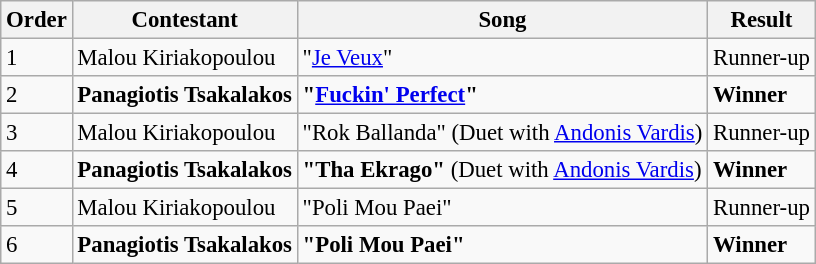<table class="wikitable" style="font-size: 95%;">
<tr>
<th>Order</th>
<th>Contestant</th>
<th>Song</th>
<th>Result</th>
</tr>
<tr>
<td>1</td>
<td>Malou Kiriakopoulou</td>
<td>"<a href='#'>Je Veux</a>"</td>
<td>Runner-up</td>
</tr>
<tr>
<td>2</td>
<td><strong>Panagiotis Tsakalakos</strong></td>
<td><strong>"<a href='#'>Fuckin' Perfect</a>"</strong></td>
<td><strong>Winner</strong></td>
</tr>
<tr>
<td>3</td>
<td>Malou Kiriakopoulou</td>
<td>"Rok Ballanda" (Duet with <a href='#'>Andonis Vardis</a>)</td>
<td>Runner-up</td>
</tr>
<tr>
<td>4</td>
<td><strong>Panagiotis Tsakalakos</strong></td>
<td><strong>"Tha Ekrago"</strong> (Duet with <a href='#'>Andonis Vardis</a>)</td>
<td><strong>Winner</strong></td>
</tr>
<tr>
<td>5</td>
<td>Malou Kiriakopoulou</td>
<td>"Poli Mou Paei"</td>
<td>Runner-up</td>
</tr>
<tr>
<td>6</td>
<td><strong>Panagiotis Tsakalakos</strong></td>
<td><strong>"Poli Mou Paei"</strong></td>
<td><strong>Winner</strong></td>
</tr>
</table>
